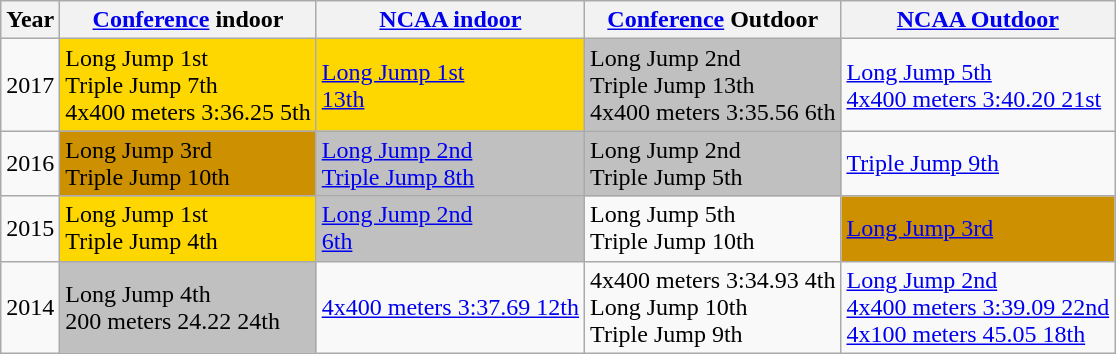<table class="wikitable sortable">
<tr>
<th>Year</th>
<th><a href='#'>Conference</a> indoor</th>
<th><a href='#'>NCAA indoor</a></th>
<th><a href='#'>Conference</a> Outdoor</th>
<th><a href='#'>NCAA Outdoor</a></th>
</tr>
<tr>
<td>2017</td>
<td bgcolor=gold>Long Jump  1st<br>Triple Jump  7th<br> 4x400 meters 3:36.25 5th</td>
<td bgcolor=gold><a href='#'>Long Jump  1st<br> 13th</a></td>
<td bgcolor=silver>Long Jump  2nd<br>Triple Jump  13th<br> 4x400 meters 3:35.56 6th</td>
<td><a href='#'>Long Jump  5th<br> 4x400 meters 3:40.20 21st</a></td>
</tr>
<tr>
<td>2016</td>
<td bgcolor=cc99000>Long Jump  3rd<br>Triple Jump  10th</td>
<td bgcolor=silver><a href='#'>Long Jump  2nd<br>Triple Jump  8th</a></td>
<td bgcolor=silver>Long Jump  2nd<br>Triple Jump  5th</td>
<td><a href='#'>Triple Jump  9th</a></td>
</tr>
<tr>
<td>2015</td>
<td bgcolor=gold>Long Jump  1st<br>Triple Jump  4th</td>
<td bgcolor=silver><a href='#'>Long Jump  2nd<br> 6th</a></td>
<td>Long Jump  5th<br>Triple Jump  10th</td>
<td bgcolor=cc99000><a href='#'>Long Jump  3rd</a></td>
</tr>
<tr>
<td>2014</td>
<td bgcolor=silver>Long Jump  4th<br> 200 meters 24.22 24th</td>
<td><a href='#'>4x400 meters 3:37.69 12th</a></td>
<td>4x400 meters 3:34.93 4th<br>Long Jump  10th<br>Triple Jump  9th</td>
<td 4x100 meters 45.05 18th><a href='#'>Long Jump  2nd<br>4x400 meters 3:39.09 22nd<br>4x100 meters 45.05 18th</a></td>
</tr>
</table>
